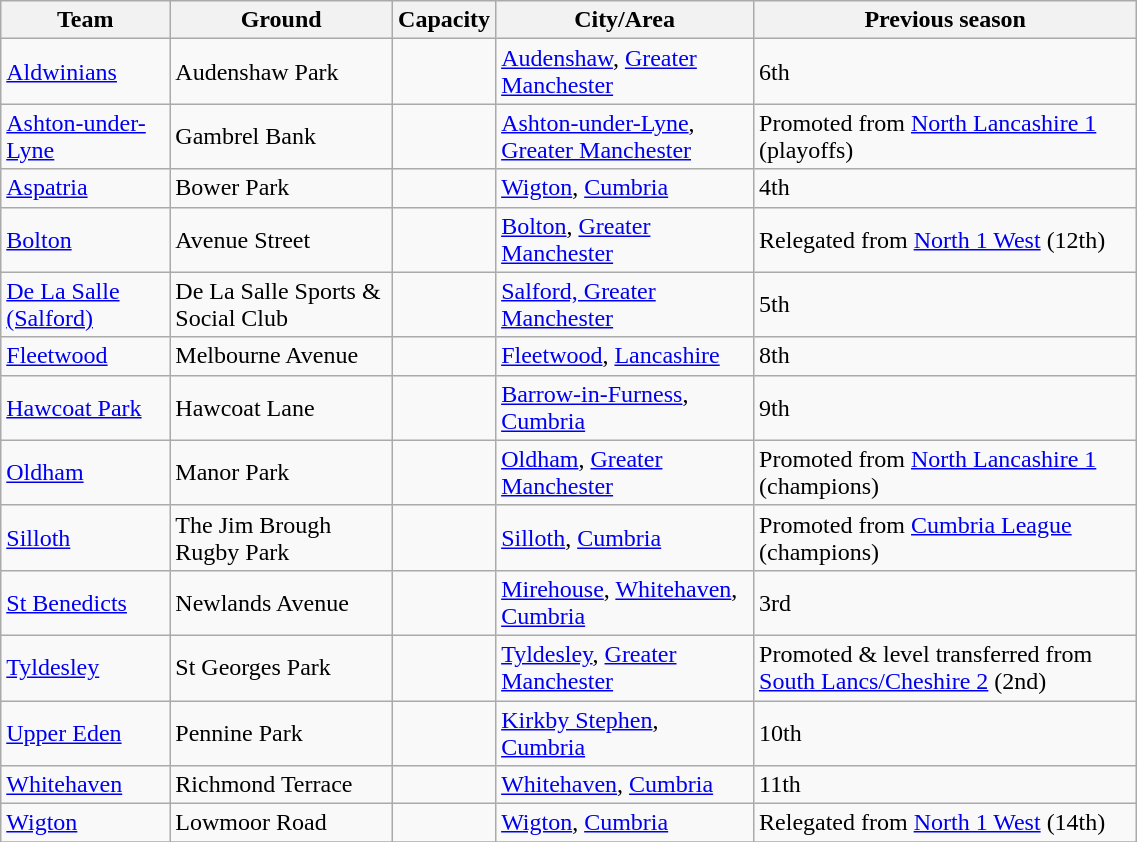<table class="wikitable sortable" width=60%>
<tr>
<th>Team</th>
<th>Ground</th>
<th>Capacity</th>
<th>City/Area</th>
<th>Previous season</th>
</tr>
<tr>
<td><a href='#'>Aldwinians</a></td>
<td>Audenshaw Park</td>
<td></td>
<td><a href='#'>Audenshaw</a>, <a href='#'>Greater Manchester</a></td>
<td>6th</td>
</tr>
<tr>
<td><a href='#'>Ashton-under-Lyne</a></td>
<td>Gambrel Bank</td>
<td></td>
<td><a href='#'>Ashton-under-Lyne</a>, <a href='#'>Greater Manchester</a></td>
<td>Promoted from <a href='#'>North Lancashire 1</a> (playoffs)</td>
</tr>
<tr>
<td><a href='#'>Aspatria</a></td>
<td>Bower Park</td>
<td></td>
<td><a href='#'>Wigton</a>, <a href='#'>Cumbria</a></td>
<td>4th</td>
</tr>
<tr>
<td><a href='#'>Bolton</a></td>
<td>Avenue Street</td>
<td></td>
<td><a href='#'>Bolton</a>, <a href='#'>Greater Manchester</a></td>
<td>Relegated from <a href='#'>North 1 West</a> (12th)</td>
</tr>
<tr>
<td><a href='#'>De La Salle (Salford)</a></td>
<td>De La Salle Sports & Social Club</td>
<td></td>
<td><a href='#'>Salford, Greater Manchester</a></td>
<td>5th</td>
</tr>
<tr>
<td><a href='#'>Fleetwood</a></td>
<td>Melbourne Avenue</td>
<td></td>
<td><a href='#'>Fleetwood</a>, <a href='#'>Lancashire</a></td>
<td>8th</td>
</tr>
<tr>
<td><a href='#'>Hawcoat Park</a></td>
<td>Hawcoat Lane</td>
<td></td>
<td><a href='#'>Barrow-in-Furness</a>, <a href='#'>Cumbria</a></td>
<td>9th</td>
</tr>
<tr>
<td><a href='#'>Oldham</a></td>
<td>Manor Park</td>
<td></td>
<td><a href='#'>Oldham</a>, <a href='#'>Greater Manchester</a></td>
<td>Promoted from <a href='#'>North Lancashire 1</a> (champions)</td>
</tr>
<tr>
<td><a href='#'>Silloth</a></td>
<td>The Jim Brough Rugby Park</td>
<td></td>
<td><a href='#'>Silloth</a>, <a href='#'>Cumbria</a></td>
<td>Promoted from <a href='#'>Cumbria League</a> (champions)</td>
</tr>
<tr>
<td><a href='#'>St Benedicts</a></td>
<td>Newlands Avenue</td>
<td></td>
<td><a href='#'>Mirehouse</a>, <a href='#'>Whitehaven</a>, <a href='#'>Cumbria</a></td>
<td>3rd</td>
</tr>
<tr>
<td><a href='#'>Tyldesley</a></td>
<td>St Georges Park</td>
<td></td>
<td><a href='#'>Tyldesley</a>, <a href='#'>Greater Manchester</a></td>
<td>Promoted & level transferred from <a href='#'>South Lancs/Cheshire 2</a> (2nd)</td>
</tr>
<tr>
<td><a href='#'>Upper Eden</a></td>
<td>Pennine Park</td>
<td></td>
<td><a href='#'>Kirkby Stephen</a>, <a href='#'>Cumbria</a></td>
<td>10th</td>
</tr>
<tr>
<td><a href='#'>Whitehaven</a></td>
<td>Richmond Terrace</td>
<td></td>
<td><a href='#'>Whitehaven</a>, <a href='#'>Cumbria</a></td>
<td>11th</td>
</tr>
<tr>
<td><a href='#'>Wigton</a></td>
<td>Lowmoor Road</td>
<td></td>
<td><a href='#'>Wigton</a>, <a href='#'>Cumbria</a></td>
<td>Relegated from <a href='#'>North 1 West</a> (14th)</td>
</tr>
<tr>
</tr>
</table>
